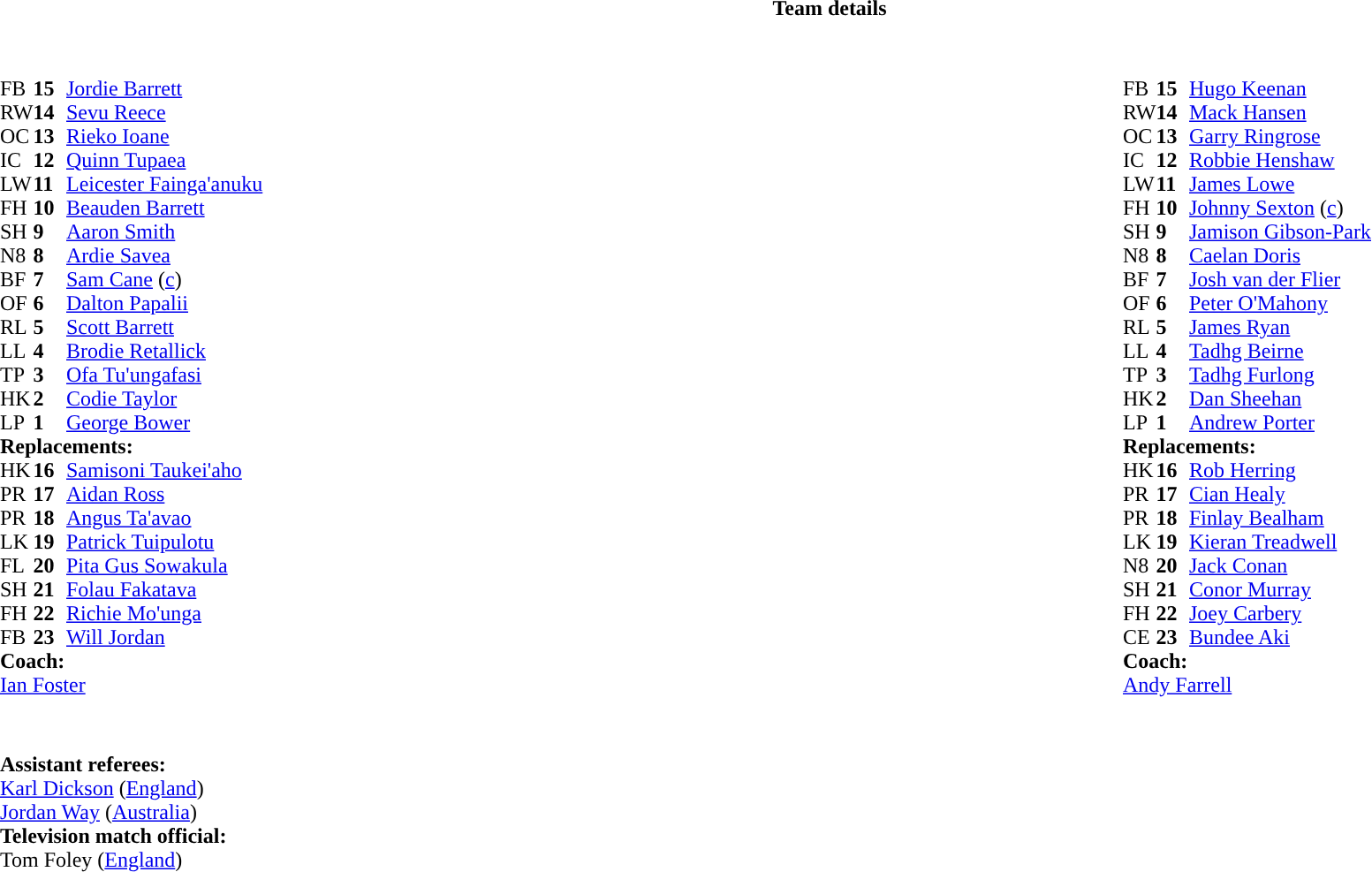<table border="0" style="width:100%;" class="collapsible collapsed">
<tr>
<th>Team details</th>
</tr>
<tr>
<td><br><table style="width:100%">
<tr>
<td style="vertical-align:top;width:50%"><br><table cellspacing="0" cellpadding="0">
<tr>
<th width="25"></th>
<th width="25"></th>
</tr>
<tr>
<td>FB</td>
<td><strong>15</strong></td>
<td><a href='#'>Jordie Barrett</a></td>
</tr>
<tr>
<td>RW</td>
<td><strong>14</strong></td>
<td><a href='#'>Sevu Reece</a></td>
</tr>
<tr>
<td>OC</td>
<td><strong>13</strong></td>
<td><a href='#'>Rieko Ioane</a></td>
</tr>
<tr>
<td>IC</td>
<td><strong>12</strong></td>
<td><a href='#'>Quinn Tupaea</a></td>
</tr>
<tr>
<td>LW</td>
<td><strong>11</strong></td>
<td><a href='#'>Leicester Fainga'anuku</a></td>
<td></td>
<td></td>
</tr>
<tr>
<td>FH</td>
<td><strong>10</strong></td>
<td><a href='#'>Beauden Barrett</a></td>
<td></td>
<td></td>
</tr>
<tr>
<td>SH</td>
<td><strong>9</strong></td>
<td><a href='#'>Aaron Smith</a></td>
<td></td>
<td></td>
</tr>
<tr>
<td>N8</td>
<td><strong>8</strong></td>
<td><a href='#'>Ardie Savea</a></td>
<td></td>
<td></td>
</tr>
<tr>
<td>BF</td>
<td><strong>7</strong></td>
<td><a href='#'>Sam Cane</a> (<a href='#'>c</a>)</td>
</tr>
<tr>
<td>OF</td>
<td><strong>6</strong></td>
<td><a href='#'>Dalton Papalii</a></td>
<td></td>
<td></td>
<td></td>
<td></td>
</tr>
<tr>
<td>RL</td>
<td><strong>5</strong></td>
<td><a href='#'>Scott Barrett</a></td>
<td></td>
<td></td>
<td></td>
<td></td>
</tr>
<tr>
<td>LL</td>
<td><strong>4</strong></td>
<td><a href='#'>Brodie Retallick</a></td>
<td></td>
<td></td>
<td></td>
</tr>
<tr>
<td>TP</td>
<td><strong>3</strong></td>
<td><a href='#'>Ofa Tu'ungafasi</a> </td>
</tr>
<tr>
<td>HK</td>
<td><strong>2</strong></td>
<td><a href='#'>Codie Taylor</a></td>
<td></td>
<td></td>
</tr>
<tr>
<td>LP</td>
<td><strong>1</strong></td>
<td><a href='#'>George Bower</a></td>
<td></td>
<td></td>
<td></td>
<td></td>
</tr>
<tr>
<td colspan="3"><strong>Replacements:</strong></td>
</tr>
<tr>
<td>HK</td>
<td><strong>16</strong></td>
<td><a href='#'>Samisoni Taukei'aho</a></td>
<td></td>
<td></td>
</tr>
<tr>
<td>PR</td>
<td><strong>17</strong></td>
<td><a href='#'>Aidan Ross</a></td>
<td></td>
<td></td>
<td></td>
<td></td>
</tr>
<tr>
<td>PR</td>
<td><strong>18</strong></td>
<td><a href='#'>Angus Ta'avao</a></td>
<td></td>
<td></td>
</tr>
<tr>
<td>LK</td>
<td><strong>19</strong></td>
<td><a href='#'>Patrick Tuipulotu</a></td>
<td></td>
<td></td>
<td></td>
<td></td>
</tr>
<tr>
<td>FL</td>
<td><strong>20</strong></td>
<td><a href='#'>Pita Gus Sowakula</a></td>
<td></td>
<td></td>
<td></td>
<td></td>
</tr>
<tr>
<td>SH</td>
<td><strong>21</strong></td>
<td><a href='#'>Folau Fakatava</a></td>
<td></td>
<td></td>
</tr>
<tr>
<td>FH</td>
<td><strong>22</strong></td>
<td><a href='#'>Richie Mo'unga</a></td>
<td></td>
<td></td>
</tr>
<tr>
<td>FB</td>
<td><strong>23</strong></td>
<td><a href='#'>Will Jordan</a></td>
<td></td>
<td></td>
</tr>
<tr>
<td colspan="3"><strong>Coach:</strong></td>
</tr>
<tr>
<td colspan="3"> <a href='#'>Ian Foster</a></td>
</tr>
</table>
</td>
<td style="vertical-align:top"></td>
<td style="vertical-align:top;width:50%"><br><table cellspacing="0" cellpadding="0" style="margin:auto">
<tr>
<th width="25"></th>
<th width="25"></th>
</tr>
<tr>
<td>FB</td>
<td><strong>15</strong></td>
<td><a href='#'>Hugo Keenan</a></td>
</tr>
<tr>
<td>RW</td>
<td><strong>14</strong></td>
<td><a href='#'>Mack Hansen</a></td>
</tr>
<tr>
<td>OC</td>
<td><strong>13</strong></td>
<td><a href='#'>Garry Ringrose</a></td>
<td></td>
<td></td>
</tr>
<tr>
<td>IC</td>
<td><strong>12</strong></td>
<td><a href='#'>Robbie Henshaw</a></td>
</tr>
<tr>
<td>LW</td>
<td><strong>11</strong></td>
<td><a href='#'>James Lowe</a></td>
</tr>
<tr>
<td>FH</td>
<td><strong>10</strong></td>
<td><a href='#'>Johnny Sexton</a> (<a href='#'>c</a>)</td>
<td></td>
<td></td>
</tr>
<tr>
<td>SH</td>
<td><strong>9</strong></td>
<td><a href='#'>Jamison Gibson-Park</a></td>
<td></td>
<td></td>
</tr>
<tr>
<td>N8</td>
<td><strong>8</strong></td>
<td><a href='#'>Caelan Doris</a></td>
<td></td>
<td></td>
<td></td>
</tr>
<tr>
<td>BF</td>
<td><strong>7</strong></td>
<td><a href='#'>Josh van der Flier</a></td>
</tr>
<tr>
<td>OF</td>
<td><strong>6</strong></td>
<td><a href='#'>Peter O'Mahony</a></td>
<td></td>
<td></td>
<td></td>
</tr>
<tr>
<td>RL</td>
<td><strong>5</strong></td>
<td><a href='#'>James Ryan</a></td>
<td></td>
<td></td>
</tr>
<tr>
<td>LL</td>
<td><strong>4</strong></td>
<td><a href='#'>Tadhg Beirne</a></td>
</tr>
<tr>
<td>TP</td>
<td><strong>3</strong></td>
<td><a href='#'>Tadhg Furlong</a></td>
<td></td>
<td></td>
</tr>
<tr>
<td>HK</td>
<td><strong>2</strong></td>
<td><a href='#'>Dan Sheehan</a></td>
<td></td>
<td></td>
</tr>
<tr>
<td>LP</td>
<td><strong>1</strong></td>
<td><a href='#'>Andrew Porter</a></td>
<td></td>
<td></td>
</tr>
<tr>
<td colspan="3"><strong>Replacements:</strong></td>
</tr>
<tr>
<td>HK</td>
<td><strong>16</strong></td>
<td><a href='#'>Rob Herring</a></td>
<td></td>
<td></td>
</tr>
<tr>
<td>PR</td>
<td><strong>17</strong></td>
<td><a href='#'>Cian Healy</a></td>
<td></td>
<td></td>
</tr>
<tr>
<td>PR</td>
<td><strong>18</strong></td>
<td><a href='#'>Finlay Bealham</a></td>
<td></td>
<td></td>
</tr>
<tr>
<td>LK</td>
<td><strong>19</strong></td>
<td><a href='#'>Kieran Treadwell</a></td>
<td></td>
<td></td>
</tr>
<tr>
<td>N8</td>
<td><strong>20</strong></td>
<td><a href='#'>Jack Conan</a></td>
<td></td>
<td></td>
</tr>
<tr>
<td>SH</td>
<td><strong>21</strong></td>
<td><a href='#'>Conor Murray</a></td>
<td></td>
<td></td>
</tr>
<tr>
<td>FH</td>
<td><strong>22</strong></td>
<td><a href='#'>Joey Carbery</a></td>
<td></td>
<td></td>
</tr>
<tr>
<td>CE</td>
<td><strong>23</strong></td>
<td><a href='#'>Bundee Aki</a></td>
<td></td>
<td></td>
</tr>
<tr>
<td colspan="3"><strong>Coach:</strong></td>
</tr>
<tr>
<td colspan="3"> <a href='#'>Andy Farrell</a></td>
</tr>
</table>
</td>
</tr>
</table>
<table style="width:100%">
<tr>
<td><br><br><strong>Assistant referees:</strong>
<br><a href='#'>Karl Dickson</a> (<a href='#'>England</a>)
<br><a href='#'>Jordan Way</a> (<a href='#'>Australia</a>)
<br><strong>Television match official:</strong>
<br>Tom Foley (<a href='#'>England</a>)</td>
</tr>
</table>
</td>
</tr>
</table>
